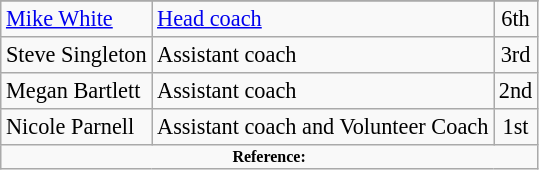<table class="wikitable" style="font-size:93%;">
<tr>
</tr>
<tr>
<td><a href='#'>Mike White</a></td>
<td><a href='#'>Head coach</a></td>
<td align=center>6th</td>
</tr>
<tr>
<td>Steve Singleton</td>
<td>Assistant coach</td>
<td align=center>3rd</td>
</tr>
<tr>
<td>Megan Bartlett</td>
<td>Assistant coach</td>
<td align=center>2nd</td>
</tr>
<tr>
<td>Nicole Parnell</td>
<td>Assistant coach and Volunteer Coach</td>
<td align=center>1st</td>
</tr>
<tr>
<td colspan="4"  style="font-size:8pt; text-align:center;"><strong>Reference:</strong></td>
</tr>
</table>
